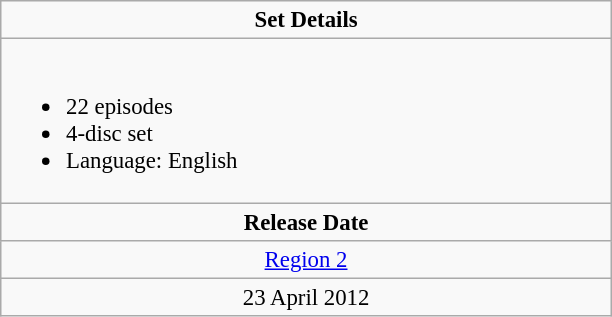<table class="wikitable" style="font-size: 95%;">
<tr valign="top">
<td align="center" width="400" colspan="3"><strong>Set Details</strong></td>
</tr>
<tr valign="top">
<td colspan="3" align="left" width="400"><br><ul><li>22 episodes</li><li>4-disc set</li><li>Language: English</li></ul></td>
</tr>
<tr>
<td colspan="3" align="center"><strong>Release Date</strong></td>
</tr>
<tr>
<td align="center"><a href='#'>Region 2</a></td>
</tr>
<tr>
<td align="center">23 April 2012</td>
</tr>
</table>
